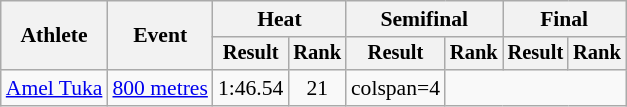<table class=wikitable style=font-size:90%>
<tr>
<th rowspan=2>Athlete</th>
<th rowspan=2>Event</th>
<th colspan=2>Heat</th>
<th colspan=2>Semifinal</th>
<th colspan=2>Final</th>
</tr>
<tr style=font-size:95%>
<th>Result</th>
<th>Rank</th>
<th>Result</th>
<th>Rank</th>
<th>Result</th>
<th>Rank</th>
</tr>
<tr align=center>
<td align=left><a href='#'>Amel Tuka</a></td>
<td align=left><a href='#'>800 metres</a></td>
<td>1:46.54</td>
<td>21</td>
<td>colspan=4 </td>
</tr>
</table>
